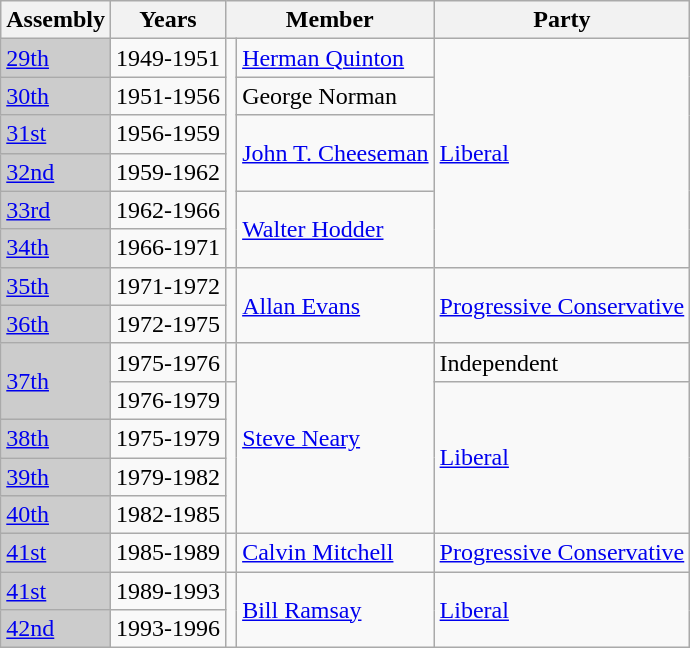<table class="wikitable sortable">
<tr>
<th>Assembly</th>
<th>Years</th>
<th colspan="2">Member</th>
<th>Party</th>
</tr>
<tr>
<td bgcolor="CCCCCC"><a href='#'>29th</a></td>
<td>1949-1951</td>
<td rowspan="6" ></td>
<td><a href='#'>Herman Quinton</a></td>
<td rowspan="6"><a href='#'>Liberal</a></td>
</tr>
<tr>
<td bgcolor="CCCCCC"><a href='#'>30th</a></td>
<td>1951-1956</td>
<td>George Norman</td>
</tr>
<tr>
<td bgcolor="CCCCCC"><a href='#'>31st</a></td>
<td>1956-1959</td>
<td rowspan="2"><a href='#'>John T. Cheeseman</a></td>
</tr>
<tr>
<td bgcolor="CCCCCC"><a href='#'>32nd</a></td>
<td>1959-1962</td>
</tr>
<tr>
<td bgcolor="CCCCCC"><a href='#'>33rd</a></td>
<td>1962-1966</td>
<td rowspan="2"><a href='#'>Walter Hodder</a></td>
</tr>
<tr>
<td bgcolor="CCCCCC"><a href='#'>34th</a></td>
<td>1966-1971</td>
</tr>
<tr>
<td bgcolor="CCCCCC"><a href='#'>35th</a></td>
<td>1971-1972</td>
<td rowspan="2" ></td>
<td rowspan="2"><a href='#'>Allan Evans</a></td>
<td rowspan="2"><a href='#'>Progressive Conservative</a></td>
</tr>
<tr>
<td bgcolor="CCCCCC"><a href='#'>36th</a></td>
<td>1972-1975</td>
</tr>
<tr>
<td rowspan="2" bgcolor="CCCCCC"><a href='#'>37th</a></td>
<td>1975-1976</td>
<td></td>
<td rowspan="5"><a href='#'>Steve Neary</a></td>
<td>Independent</td>
</tr>
<tr>
<td>1976-1979</td>
<td rowspan="4" ></td>
<td rowspan="4"><a href='#'>Liberal</a></td>
</tr>
<tr>
<td bgcolor="CCCCCC"><a href='#'>38th</a></td>
<td>1975-1979</td>
</tr>
<tr>
<td bgcolor="CCCCCC"><a href='#'>39th</a></td>
<td>1979-1982</td>
</tr>
<tr>
<td bgcolor="CCCCCC"><a href='#'>40th</a></td>
<td>1982-1985</td>
</tr>
<tr>
<td bgcolor="CCCCCC"><a href='#'>41st</a></td>
<td>1985-1989</td>
<td></td>
<td><a href='#'>Calvin Mitchell</a></td>
<td><a href='#'>Progressive Conservative</a></td>
</tr>
<tr>
<td bgcolor="CCCCCC"><a href='#'>41st</a></td>
<td>1989-1993</td>
<td rowspan="2" ></td>
<td rowspan="2"><a href='#'>Bill Ramsay</a></td>
<td rowspan="2"><a href='#'>Liberal</a></td>
</tr>
<tr>
<td bgcolor="CCCCCC"><a href='#'>42nd</a></td>
<td>1993-1996</td>
</tr>
</table>
